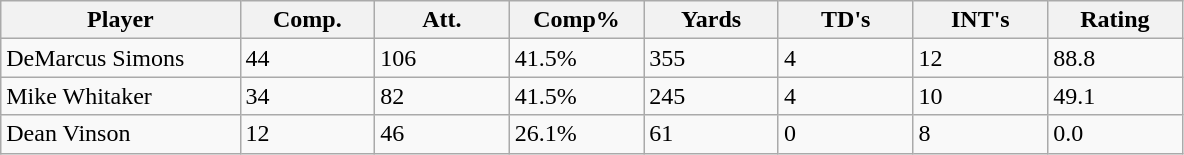<table class="wikitable sortable">
<tr>
<th bgcolor="#DDDDFF" width="16%">Player</th>
<th bgcolor="#DDDDFF" width="9%">Comp.</th>
<th bgcolor="#DDDDFF" width="9%">Att.</th>
<th bgcolor="#DDDDFF" width="9%">Comp%</th>
<th bgcolor="#DDDDFF" width="9%">Yards</th>
<th bgcolor="#DDDDFF" width="9%">TD's</th>
<th bgcolor="#DDDDFF" width="9%">INT's</th>
<th bgcolor="#DDDDFF" width="9%">Rating</th>
</tr>
<tr>
<td>DeMarcus Simons</td>
<td>44</td>
<td>106</td>
<td>41.5%</td>
<td>355</td>
<td>4</td>
<td>12</td>
<td>88.8</td>
</tr>
<tr>
<td>Mike Whitaker</td>
<td>34</td>
<td>82</td>
<td>41.5%</td>
<td>245</td>
<td>4</td>
<td>10</td>
<td>49.1</td>
</tr>
<tr>
<td>Dean Vinson</td>
<td>12</td>
<td>46</td>
<td>26.1%</td>
<td>61</td>
<td>0</td>
<td>8</td>
<td>0.0</td>
</tr>
</table>
